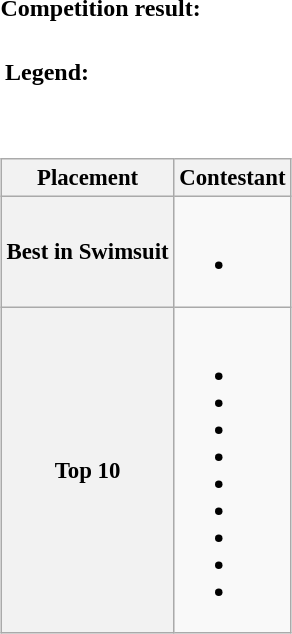<table>
<tr>
<td colspan=2><strong>Competition result:</strong></td>
</tr>
<tr>
<td><br><table>
<tr>
<td colspan=2><strong>Legend:</strong></td>
</tr>
<tr>
<td></td>
</tr>
<tr>
<td></td>
</tr>
</table>
</td>
</tr>
<tr>
<td><br><table class="wikitable" style="font-size: 95%;">
<tr>
<th>Placement</th>
<th>Contestant</th>
</tr>
<tr>
<th>Best in Swimsuit</th>
<td><br><ul><li></li></ul></td>
</tr>
<tr>
<th>Top 10</th>
<td><br><ul><li></li><li></li><li></li><li></li><li></li><li></li><li></li><li></li><li></li></ul></td>
</tr>
</table>
</td>
</tr>
</table>
